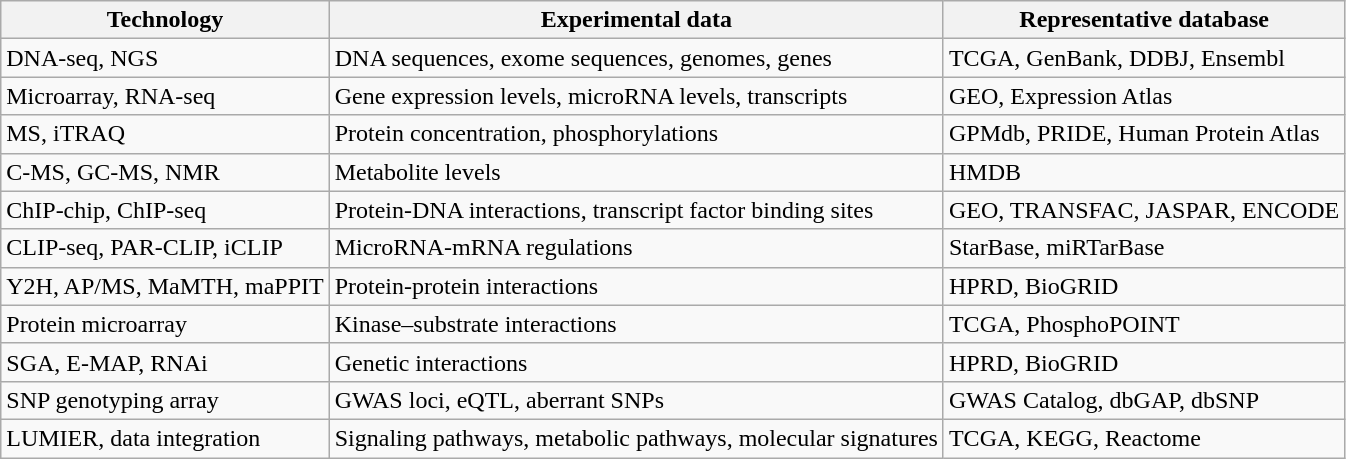<table class="wikitable">
<tr>
<th>Technology</th>
<th>Experimental data</th>
<th>Representative database</th>
</tr>
<tr>
<td>DNA-seq, NGS</td>
<td>DNA sequences, exome sequences, genomes, genes</td>
<td>TCGA, GenBank, DDBJ, Ensembl </td>
</tr>
<tr>
<td>Microarray, RNA-seq</td>
<td>Gene expression levels, microRNA levels, transcripts</td>
<td>GEO, Expression Atlas </td>
</tr>
<tr>
<td>MS, iTRAQ</td>
<td>Protein concentration, phosphorylations</td>
<td>GPMdb, PRIDE, Human Protein Atlas </td>
</tr>
<tr>
<td>C-MS, GC-MS, NMR</td>
<td>Metabolite levels</td>
<td>HMDB </td>
</tr>
<tr>
<td>ChIP-chip, ChIP-seq</td>
<td>Protein-DNA interactions, transcript factor binding sites</td>
<td>GEO, TRANSFAC, JASPAR, ENCODE </td>
</tr>
<tr>
<td>CLIP-seq, PAR-CLIP, iCLIP</td>
<td>MicroRNA-mRNA regulations</td>
<td>StarBase, miRTarBase </td>
</tr>
<tr>
<td>Y2H, AP/MS, MaMTH, maPPIT</td>
<td>Protein-protein interactions</td>
<td>HPRD, BioGRID </td>
</tr>
<tr>
<td>Protein microarray</td>
<td>Kinase–substrate interactions</td>
<td>TCGA, PhosphoPOINT </td>
</tr>
<tr>
<td>SGA, E-MAP, RNAi</td>
<td>Genetic interactions</td>
<td>HPRD, BioGRID </td>
</tr>
<tr>
<td>SNP genotyping array</td>
<td>GWAS loci, eQTL, aberrant SNPs</td>
<td>GWAS Catalog, dbGAP, dbSNP </td>
</tr>
<tr>
<td>LUMIER, data integration</td>
<td>Signaling pathways, metabolic pathways, molecular signatures</td>
<td>TCGA, KEGG, Reactome </td>
</tr>
</table>
